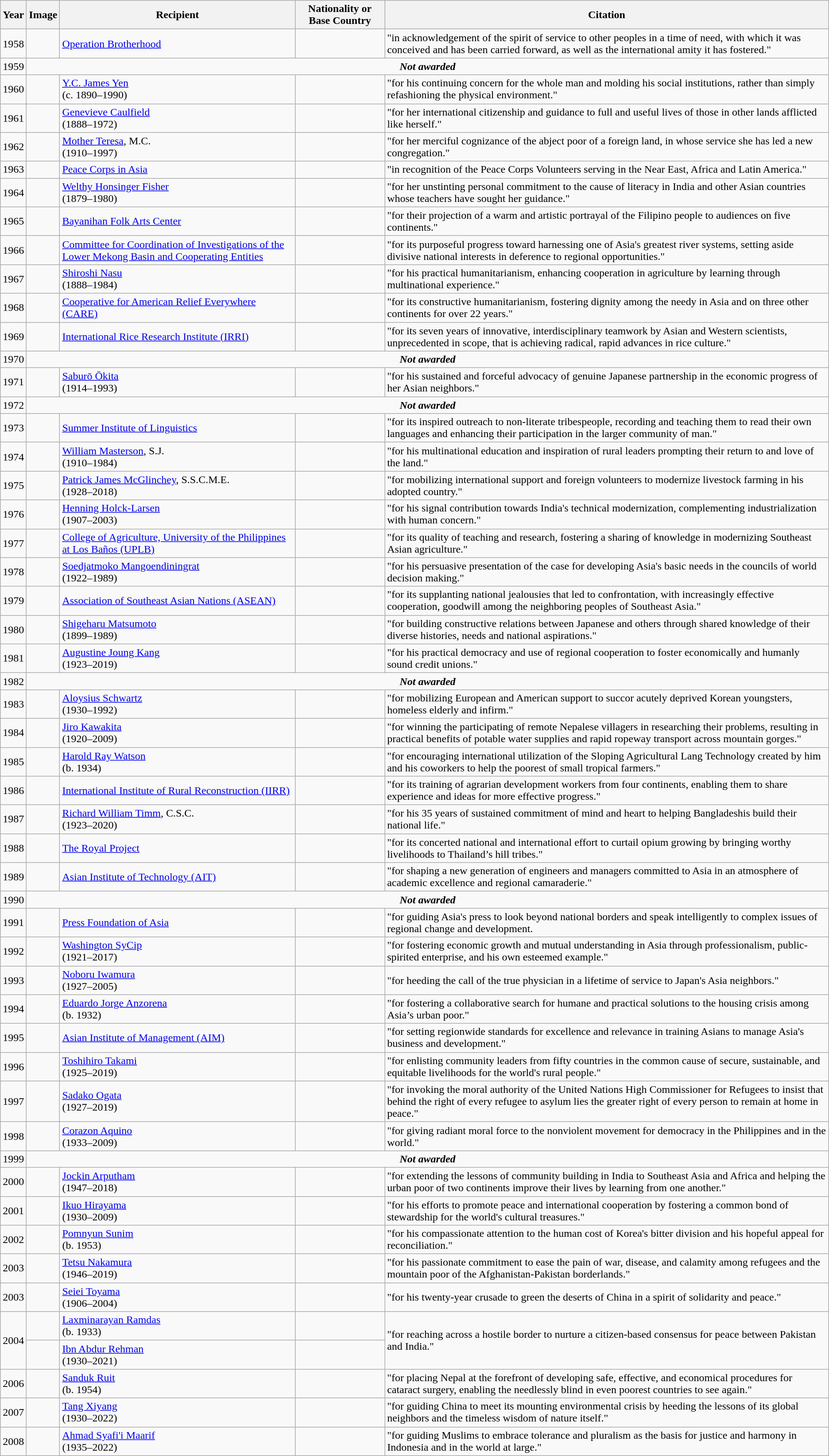<table class="wikitable sortable" border="1">
<tr>
<th>Year</th>
<th>Image</th>
<th>Recipient</th>
<th>Nationality or Base Country</th>
<th>Citation</th>
</tr>
<tr>
<td>1958</td>
<td></td>
<td><a href='#'>Operation Brotherhood</a></td>
<td></td>
<td>"in acknowledgement of the spirit of service to other peoples in a time of need, with which it was conceived and has been carried forward, as well as the international amity it has fostered."</td>
</tr>
<tr>
<td>1959</td>
<td colspan="4" align="center"><strong><em>Not awarded</em></strong></td>
</tr>
<tr>
<td>1960</td>
<td></td>
<td><a href='#'>Y.C. James Yen</a><br>(c. 1890–1990)</td>
<td></td>
<td>"for his continuing concern for the whole man and molding his social institutions, rather than simply refashioning the physical environment."</td>
</tr>
<tr>
<td>1961</td>
<td></td>
<td><a href='#'>Genevieve Caulfield</a><br>(1888–1972)</td>
<td><br></td>
<td>"for her international citizenship and guidance to full and useful lives of those in other lands afflicted like herself."</td>
</tr>
<tr>
<td>1962</td>
<td></td>
<td><a href='#'>Mother Teresa</a>, M.C.<br>(1910–1997)</td>
<td><br></td>
<td>"for her merciful cognizance of the abject poor of a foreign land, in whose service she has led a new congregation."</td>
</tr>
<tr>
<td>1963</td>
<td></td>
<td><a href='#'>Peace Corps in Asia</a></td>
<td></td>
<td>"in recognition of the Peace Corps Volunteers serving in the Near East, Africa and Latin America."</td>
</tr>
<tr>
<td>1964</td>
<td></td>
<td><a href='#'>Welthy Honsinger Fisher</a><br>(1879–1980)</td>
<td><br></td>
<td>"for her unstinting personal commitment to the cause of literacy in India and other Asian countries whose teachers have sought her guidance."</td>
</tr>
<tr>
<td>1965</td>
<td></td>
<td><a href='#'>Bayanihan Folk Arts Center</a></td>
<td></td>
<td>"for their projection of a warm and artistic portrayal of the Filipino people to audiences on five continents."</td>
</tr>
<tr>
<td>1966</td>
<td></td>
<td><a href='#'>Committee for Coordination of Investigations of the Lower Mekong Basin and Cooperating Entities</a></td>
<td></td>
<td>"for its purposeful progress toward harnessing one of Asia's greatest river systems, setting aside divisive national interests in deference to regional opportunities."</td>
</tr>
<tr>
<td>1967</td>
<td></td>
<td><a href='#'>Shiroshi Nasu</a><br>(1888–1984)</td>
<td></td>
<td>"for his practical humanitarianism, enhancing cooperation in agriculture by learning through multinational experience."</td>
</tr>
<tr>
<td>1968</td>
<td></td>
<td><a href='#'>Cooperative for American Relief Everywhere (CARE)</a></td>
<td><br></td>
<td>"for its constructive humanitarianism, fostering dignity among the needy in Asia and on three other continents for over 22 years."</td>
</tr>
<tr>
<td>1969</td>
<td></td>
<td><a href='#'>International Rice Research Institute (IRRI)</a></td>
<td><br></td>
<td>"for its seven years of innovative, interdisciplinary teamwork by Asian and Western scientists, unprecedented in scope, that is achieving radical, rapid advances in rice culture."</td>
</tr>
<tr>
<td>1970</td>
<td colspan="4" align="center"><strong><em>Not awarded</em></strong></td>
</tr>
<tr>
<td>1971</td>
<td></td>
<td><a href='#'>Saburō Ōkita</a><br>(1914–1993)</td>
<td></td>
<td>"for his sustained and forceful advocacy of genuine Japanese partnership in the economic progress of her Asian neighbors."</td>
</tr>
<tr>
<td>1972</td>
<td colspan="4" align="center"><strong><em>Not awarded</em></strong></td>
</tr>
<tr>
<td>1973</td>
<td></td>
<td><a href='#'>Summer Institute of Linguistics</a></td>
<td><br></td>
<td>"for its inspired outreach to non-literate tribespeople, recording and teaching them to read their own languages and enhancing their participation in the larger community of man."</td>
</tr>
<tr>
<td>1974</td>
<td></td>
<td><a href='#'>William Masterson</a>, S.J.<br>(1910–1984)</td>
<td><br></td>
<td>"for his multinational education and inspiration of rural leaders prompting their return to and love of the land."</td>
</tr>
<tr>
<td>1975</td>
<td></td>
<td><a href='#'>Patrick James McGlinchey</a>, S.S.C.M.E.<br>(1928–2018)</td>
<td><br></td>
<td>"for mobilizing international support and foreign volunteers to modernize livestock farming in his adopted country."</td>
</tr>
<tr>
<td>1976</td>
<td></td>
<td><a href='#'>Henning Holck-Larsen</a><br>(1907–2003)</td>
<td><br></td>
<td>"for his signal contribution towards India's technical modernization, complementing industrialization with human concern."</td>
</tr>
<tr>
<td>1977</td>
<td></td>
<td><a href='#'>College of Agriculture, University of the Philippines at Los Baños (UPLB)</a></td>
<td></td>
<td>"for its quality of teaching and research, fostering a sharing of knowledge in modernizing Southeast Asian agriculture."</td>
</tr>
<tr>
<td>1978</td>
<td></td>
<td><a href='#'>Soedjatmoko Mangoendiningrat</a><br>(1922–1989)</td>
<td></td>
<td>"for his persuasive presentation of the case for developing Asia's basic needs in the councils of world decision making."</td>
</tr>
<tr>
<td>1979</td>
<td></td>
<td><a href='#'>Association of Southeast Asian Nations (ASEAN)</a></td>
<td></td>
<td>"for its supplanting national jealousies that led to confrontation, with increasingly effective cooperation, goodwill among the neighboring peoples of Southeast Asia."</td>
</tr>
<tr>
<td>1980</td>
<td></td>
<td><a href='#'>Shigeharu Matsumoto</a><br>(1899–1989)</td>
<td></td>
<td>"for building constructive relations between Japanese and others through shared knowledge of their diverse histories, needs and national aspirations."</td>
</tr>
<tr>
<td>1981</td>
<td></td>
<td><a href='#'>Augustine Joung Kang</a><br>(1923–2019)</td>
<td></td>
<td>"for his practical democracy and use of regional cooperation to foster economically and humanly sound credit unions."</td>
</tr>
<tr>
<td>1982</td>
<td colspan="4" align="center"><strong><em>Not awarded</em></strong></td>
</tr>
<tr>
<td>1983</td>
<td></td>
<td><a href='#'>Aloysius Schwartz</a><br>(1930–1992)</td>
<td><br></td>
<td>"for mobilizing European and American support to succor acutely deprived Korean youngsters, homeless elderly and infirm."</td>
</tr>
<tr>
<td>1984</td>
<td></td>
<td><a href='#'>Jiro Kawakita</a><br>(1920–2009)</td>
<td></td>
<td>"for winning the participating of remote Nepalese villagers in researching their problems, resulting in practical benefits of potable water supplies and rapid ropeway transport across mountain gorges."</td>
</tr>
<tr>
<td>1985</td>
<td></td>
<td><a href='#'>Harold Ray Watson</a><br>(b. 1934)</td>
<td><br></td>
<td>"for encouraging international utilization of the Sloping Agricultural Lang Technology created by him and his coworkers to help the poorest of small tropical farmers."</td>
</tr>
<tr>
<td>1986</td>
<td></td>
<td><a href='#'>International Institute of Rural Reconstruction (IIRR)</a></td>
<td></td>
<td>"for its training of agrarian development workers from four continents, enabling them to share experience and ideas for more effective progress."</td>
</tr>
<tr>
<td>1987</td>
<td></td>
<td><a href='#'>Richard William Timm</a>, C.S.C.<br>(1923–2020)</td>
<td><br></td>
<td>"for his 35 years of sustained commitment of mind and heart to helping Bangladeshis build their national life."</td>
</tr>
<tr>
<td>1988</td>
<td></td>
<td><a href='#'>The Royal Project</a></td>
<td></td>
<td>"for its concerted national and international effort to curtail opium growing by bringing worthy livelihoods to Thailand’s hill tribes."</td>
</tr>
<tr>
<td>1989</td>
<td></td>
<td><a href='#'>Asian Institute of Technology (AIT)</a></td>
<td></td>
<td>"for shaping a new generation of engineers and managers committed to Asia in an atmosphere of academic excellence and regional camaraderie."</td>
</tr>
<tr>
<td>1990</td>
<td colspan="4" align="center"><strong><em>Not awarded</em></strong></td>
</tr>
<tr>
<td>1991</td>
<td></td>
<td><a href='#'>Press Foundation of Asia</a></td>
<td></td>
<td>"for guiding Asia's press to look beyond national borders and speak intelligently to complex issues of regional change and development.</td>
</tr>
<tr>
<td>1992</td>
<td></td>
<td><a href='#'>Washington SyCip</a><br>(1921–2017)</td>
<td><br></td>
<td>"for fostering economic growth and mutual understanding in Asia through professionalism, public-spirited enterprise, and his own esteemed example."</td>
</tr>
<tr>
<td>1993</td>
<td></td>
<td><a href='#'>Noboru Iwamura</a><br>(1927–2005)</td>
<td></td>
<td>"for heeding the call of the true physician in a lifetime of service to Japan's Asia neighbors."</td>
</tr>
<tr>
<td>1994</td>
<td></td>
<td><a href='#'>Eduardo Jorge Anzorena</a><br>(b. 1932)</td>
<td><br></td>
<td>"for fostering a collaborative search for humane and practical solutions to the housing crisis among Asia’s urban poor."</td>
</tr>
<tr>
<td>1995</td>
<td></td>
<td><a href='#'>Asian Institute of Management (AIM)</a></td>
<td></td>
<td>"for setting regionwide standards for excellence and relevance in training Asians to manage Asia's business and development."</td>
</tr>
<tr>
<td>1996</td>
<td></td>
<td><a href='#'>Toshihiro Takami</a><br>(1925–2019)</td>
<td></td>
<td>"for enlisting community leaders from fifty countries in the common cause of secure, sustainable, and equitable livelihoods for the world's rural people."</td>
</tr>
<tr>
<td>1997</td>
<td></td>
<td><a href='#'>Sadako Ogata</a><br>(1927–2019)</td>
<td></td>
<td>"for invoking the moral authority of the United Nations High Commissioner for Refugees to insist that behind the right of every refugee to asylum lies the greater right of every person to remain at home in peace."</td>
</tr>
<tr>
<td>1998</td>
<td></td>
<td><a href='#'>Corazon Aquino</a><br>(1933–2009)</td>
<td></td>
<td>"for giving radiant moral force to the nonviolent movement for democracy in the Philippines and in the world."</td>
</tr>
<tr>
<td>1999</td>
<td colspan="4" align="center"><strong><em>Not awarded</em></strong></td>
</tr>
<tr>
<td>2000</td>
<td></td>
<td><a href='#'>Jockin Arputham</a><br>(1947–2018)</td>
<td></td>
<td>"for extending the lessons of community building in India to Southeast Asia and Africa and helping the urban poor of two continents improve their lives by learning from one another."</td>
</tr>
<tr>
<td>2001</td>
<td></td>
<td><a href='#'>Ikuo Hirayama</a><br>(1930–2009)</td>
<td></td>
<td>"for his efforts to promote peace and international cooperation by fostering a common bond of stewardship for the world's cultural treasures."</td>
</tr>
<tr>
<td>2002</td>
<td></td>
<td><a href='#'>Pomnyun Sunim</a><br>(b. 1953)</td>
<td></td>
<td>"for his compassionate attention to the human cost of Korea's bitter division and his hopeful appeal for reconciliation."</td>
</tr>
<tr>
<td>2003</td>
<td></td>
<td><a href='#'>Tetsu Nakamura</a><br>(1946–2019)</td>
<td></td>
<td>"for his passionate commitment to ease the pain of war, disease, and calamity among refugees and the mountain poor of the Afghanistan-Pakistan borderlands."</td>
</tr>
<tr>
<td>2003</td>
<td></td>
<td><a href='#'>Seiei Toyama</a><br>(1906–2004)</td>
<td></td>
<td>"for his twenty-year crusade to green the deserts of China in a spirit of solidarity and peace."</td>
</tr>
<tr>
<td rowspan="2">2004</td>
<td></td>
<td><a href='#'>Laxminarayan Ramdas</a><br>(b. 1933)</td>
<td></td>
<td rowspan="2">"for reaching across a hostile border to nurture a citizen-based consensus for peace between Pakistan and India."</td>
</tr>
<tr>
<td></td>
<td><a href='#'>Ibn Abdur Rehman</a><br>(1930–2021)</td>
<td></td>
</tr>
<tr>
<td>2006</td>
<td></td>
<td><a href='#'>Sanduk Ruit</a><br>(b. 1954)</td>
<td></td>
<td>"for placing Nepal at the forefront of developing safe, effective, and economical procedures for cataract surgery, enabling the needlessly blind in even poorest countries to see again."</td>
</tr>
<tr>
<td>2007</td>
<td></td>
<td><a href='#'>Tang Xiyang</a><br>(1930–2022)</td>
<td></td>
<td>"for guiding China to meet its mounting environmental crisis by heeding the lessons of its global neighbors and the timeless wisdom of nature itself."</td>
</tr>
<tr>
<td>2008</td>
<td></td>
<td><a href='#'>Ahmad Syafi'i Maarif</a><br>(1935–2022)</td>
<td></td>
<td>"for guiding Muslims to embrace tolerance and pluralism as the basis for justice and harmony in Indonesia and in the world at large."</td>
</tr>
</table>
